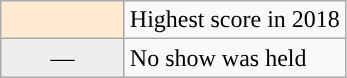<table class="wikitable sortable">
<tr>
<td width="75px" style='background: #ffebd2;" align="center"'></td>
<td>Highest score in 2018</td>
</tr>
<tr>
<td width="75px" style="background:#eee;" align="center">—</td>
<td>No show was held</td>
</tr>
</table>
